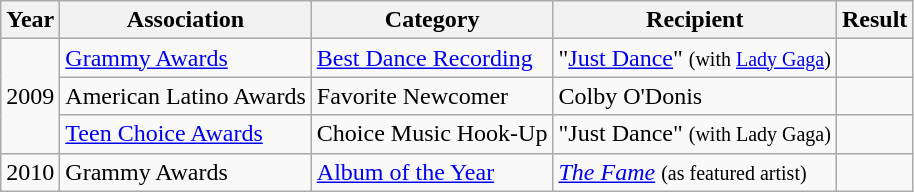<table class="wikitable">
<tr>
<th>Year</th>
<th>Association</th>
<th>Category</th>
<th>Recipient</th>
<th>Result</th>
</tr>
<tr>
<td rowspan="3">2009</td>
<td><a href='#'>Grammy Awards</a></td>
<td><a href='#'>Best Dance Recording</a></td>
<td>"<a href='#'>Just Dance</a>" <small>(with <a href='#'>Lady Gaga</a>)</small></td>
<td></td>
</tr>
<tr>
<td>American Latino Awards</td>
<td>Favorite Newcomer</td>
<td>Colby O'Donis</td>
<td></td>
</tr>
<tr>
<td><a href='#'>Teen Choice Awards</a></td>
<td>Choice Music Hook-Up</td>
<td>"Just Dance" <small>(with Lady Gaga)</small></td>
<td></td>
</tr>
<tr>
<td>2010</td>
<td>Grammy Awards</td>
<td><a href='#'>Album of the Year</a></td>
<td><em><a href='#'>The Fame</a></em> <small>(as featured artist)</small></td>
<td></td>
</tr>
</table>
